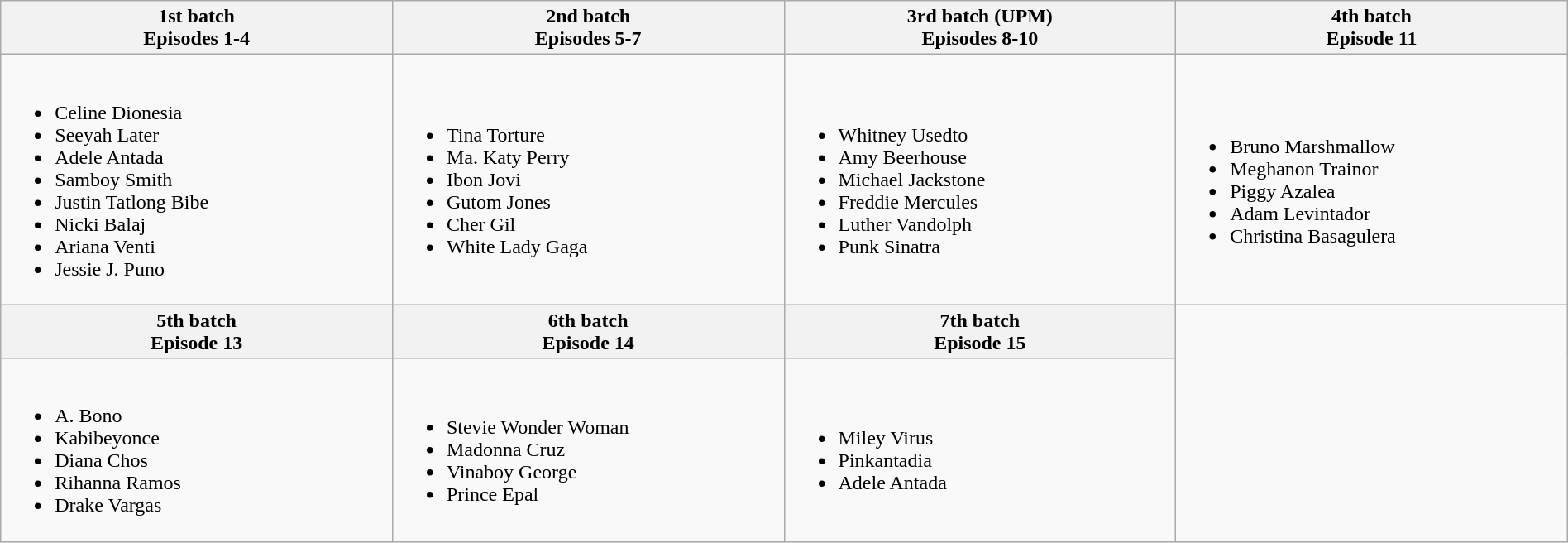<table class="wikitable" width=100%;">
<tr>
<th style="width:25%;">1st batch<br>Episodes 1-4</th>
<th style="width:25%;">2nd batch<br>Episodes 5-7</th>
<th style="width:25%;">3rd batch (UPM)<br>Episodes 8-10</th>
<th style="width:25%;">4th batch<br>Episode 11</th>
</tr>
<tr>
<td><br><ul><li>Celine Dionesia</li><li>Seeyah Later</li><li>Adele Antada</li><li>Samboy Smith</li><li>Justin Tatlong Bibe</li><li>Nicki Balaj</li><li>Ariana Venti</li><li>Jessie J. Puno</li></ul></td>
<td><br><ul><li>Tina Torture</li><li>Ma. Katy Perry</li><li>Ibon Jovi</li><li>Gutom Jones</li><li>Cher Gil</li><li>White Lady Gaga</li></ul></td>
<td><br><ul><li>Whitney Usedto</li><li>Amy Beerhouse</li><li>Michael Jackstone</li><li>Freddie Mercules</li><li>Luther Vandolph</li><li>Punk Sinatra</li></ul></td>
<td><br><ul><li>Bruno Marshmallow</li><li>Meghanon Trainor</li><li>Piggy Azalea</li><li>Adam Levintador</li><li>Christina Basagulera</li></ul></td>
</tr>
<tr>
<th>5th batch<br>Episode 13</th>
<th>6th batch<br>Episode 14</th>
<th>7th batch<br>Episode 15</th>
</tr>
<tr>
<td><br><ul><li>A. Bono</li><li>Kabibeyonce</li><li>Diana Chos</li><li>Rihanna Ramos</li><li>Drake Vargas</li></ul></td>
<td><br><ul><li>Stevie Wonder Woman</li><li>Madonna Cruz</li><li>Vinaboy George</li><li>Prince Epal</li></ul></td>
<td><br><ul><li>Miley Virus</li><li>Pinkantadia</li><li>Adele Antada</li></ul></td>
</tr>
</table>
